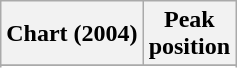<table class="wikitable sortable plainrowheaders" style="text-align:center">
<tr>
<th scope="col">Chart (2004)</th>
<th scope="col">Peak<br>position</th>
</tr>
<tr>
</tr>
<tr>
</tr>
<tr>
</tr>
<tr>
</tr>
<tr>
</tr>
<tr>
</tr>
<tr>
</tr>
<tr>
</tr>
<tr>
</tr>
<tr>
</tr>
<tr>
</tr>
<tr>
</tr>
<tr>
</tr>
</table>
